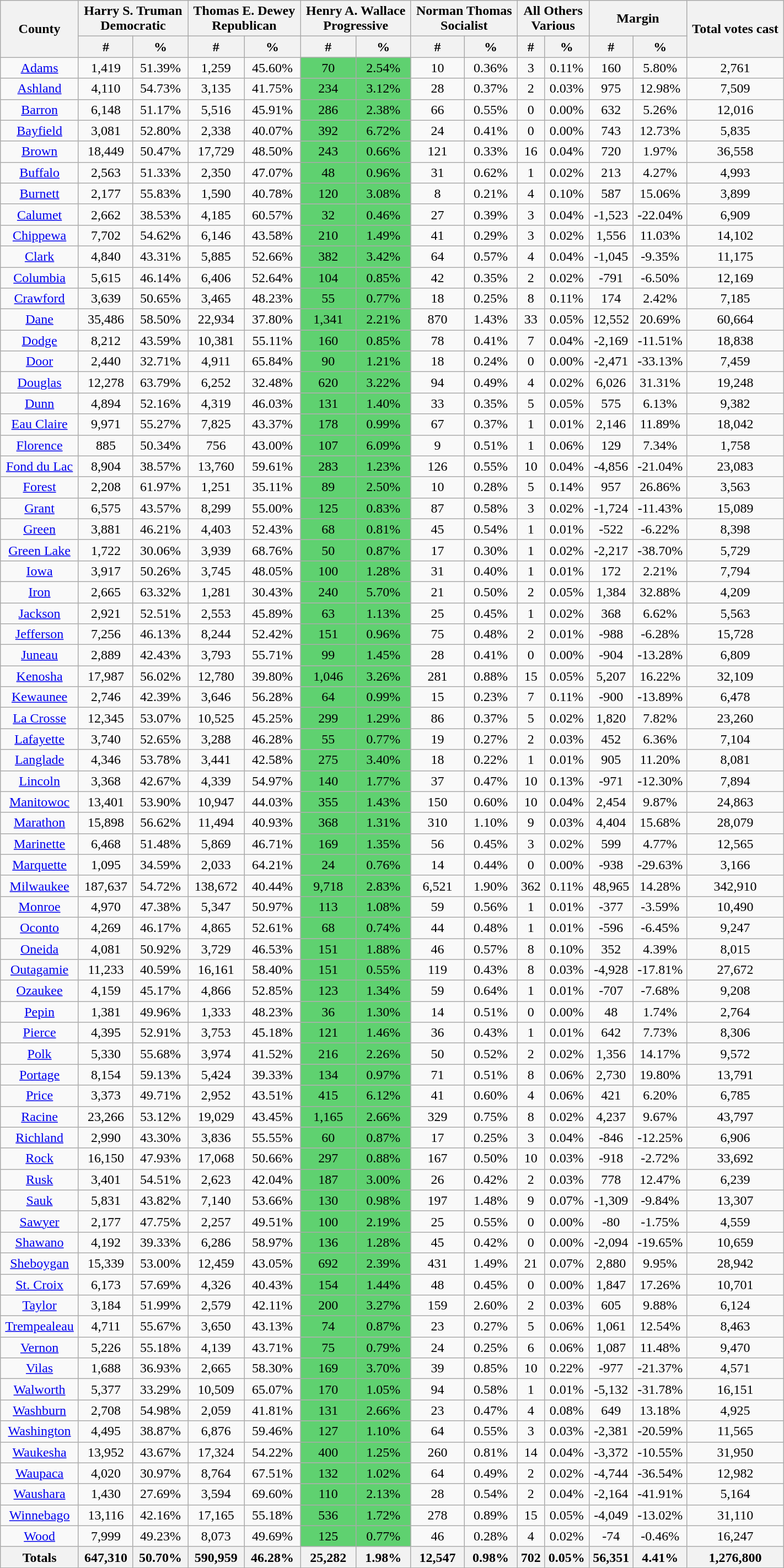<table width="75%" class="wikitable sortable" style="text-align:center">
<tr>
<th style="text-align:center;" rowspan="2">County</th>
<th style="text-align:center;" colspan="2">Harry S. Truman<br>Democratic</th>
<th style="text-align:center;" colspan="2">Thomas E. Dewey<br>Republican</th>
<th style="text-align:center;" colspan="2">Henry A. Wallace<br>Progressive</th>
<th style="text-align:center;" colspan="2">Norman Thomas<br>Socialist</th>
<th style="text-align:center;" colspan="2">All Others<br>Various</th>
<th style="text-align:center;" colspan="2">Margin</th>
<th style="text-align:center;" rowspan="2">Total votes cast</th>
</tr>
<tr>
<th style="text-align:center;" data-sort-type="number">#</th>
<th style="text-align:center;" data-sort-type="number">%</th>
<th style="text-align:center;" data-sort-type="number">#</th>
<th style="text-align:center;" data-sort-type="number">%</th>
<th style="text-align:center;" data-sort-type="number">#</th>
<th style="text-align:center;" data-sort-type="number">%</th>
<th style="text-align:center;" data-sort-type="number">#</th>
<th style="text-align:center;" data-sort-type="number">%</th>
<th style="text-align:center;" data-sort-type="number">#</th>
<th style="text-align:center;" data-sort-type="number">%</th>
<th style="text-align:center;" data-sort-type="number">#</th>
<th style="text-align:center;" data-sort-type="number">%</th>
</tr>
<tr style="text-align:center;">
<td><a href='#'>Adams</a></td>
<td>1,419</td>
<td>51.39%</td>
<td>1,259</td>
<td>45.60%</td>
<td bgcolor="#5FD170">70</td>
<td bgcolor="#5FD170">2.54%</td>
<td>10</td>
<td>0.36%</td>
<td>3</td>
<td>0.11%</td>
<td>160</td>
<td>5.80%</td>
<td>2,761</td>
</tr>
<tr style="text-align:center;">
<td><a href='#'>Ashland</a></td>
<td>4,110</td>
<td>54.73%</td>
<td>3,135</td>
<td>41.75%</td>
<td bgcolor="#5FD170">234</td>
<td bgcolor="#5FD170">3.12%</td>
<td>28</td>
<td>0.37%</td>
<td>2</td>
<td>0.03%</td>
<td>975</td>
<td>12.98%</td>
<td>7,509</td>
</tr>
<tr style="text-align:center;">
<td><a href='#'>Barron</a></td>
<td>6,148</td>
<td>51.17%</td>
<td>5,516</td>
<td>45.91%</td>
<td bgcolor="#5FD170">286</td>
<td bgcolor="#5FD170">2.38%</td>
<td>66</td>
<td>0.55%</td>
<td>0</td>
<td>0.00%</td>
<td>632</td>
<td>5.26%</td>
<td>12,016</td>
</tr>
<tr style="text-align:center;">
<td><a href='#'>Bayfield</a></td>
<td>3,081</td>
<td>52.80%</td>
<td>2,338</td>
<td>40.07%</td>
<td bgcolor="#5FD170">392</td>
<td bgcolor="#5FD170">6.72%</td>
<td>24</td>
<td>0.41%</td>
<td>0</td>
<td>0.00%</td>
<td>743</td>
<td>12.73%</td>
<td>5,835</td>
</tr>
<tr style="text-align:center;">
<td><a href='#'>Brown</a></td>
<td>18,449</td>
<td>50.47%</td>
<td>17,729</td>
<td>48.50%</td>
<td bgcolor="#5FD170">243</td>
<td bgcolor="#5FD170">0.66%</td>
<td>121</td>
<td>0.33%</td>
<td>16</td>
<td>0.04%</td>
<td>720</td>
<td>1.97%</td>
<td>36,558</td>
</tr>
<tr style="text-align:center;">
<td><a href='#'>Buffalo</a></td>
<td>2,563</td>
<td>51.33%</td>
<td>2,350</td>
<td>47.07%</td>
<td bgcolor="#5FD170">48</td>
<td bgcolor="#5FD170">0.96%</td>
<td>31</td>
<td>0.62%</td>
<td>1</td>
<td>0.02%</td>
<td>213</td>
<td>4.27%</td>
<td>4,993</td>
</tr>
<tr style="text-align:center;">
<td><a href='#'>Burnett</a></td>
<td>2,177</td>
<td>55.83%</td>
<td>1,590</td>
<td>40.78%</td>
<td bgcolor="#5FD170">120</td>
<td bgcolor="#5FD170">3.08%</td>
<td>8</td>
<td>0.21%</td>
<td>4</td>
<td>0.10%</td>
<td>587</td>
<td>15.06%</td>
<td>3,899</td>
</tr>
<tr style="text-align:center;">
<td><a href='#'>Calumet</a></td>
<td>2,662</td>
<td>38.53%</td>
<td>4,185</td>
<td>60.57%</td>
<td bgcolor="#5FD170">32</td>
<td bgcolor="#5FD170">0.46%</td>
<td>27</td>
<td>0.39%</td>
<td>3</td>
<td>0.04%</td>
<td>-1,523</td>
<td>-22.04%</td>
<td>6,909</td>
</tr>
<tr style="text-align:center;">
<td><a href='#'>Chippewa</a></td>
<td>7,702</td>
<td>54.62%</td>
<td>6,146</td>
<td>43.58%</td>
<td bgcolor="#5FD170">210</td>
<td bgcolor="#5FD170">1.49%</td>
<td>41</td>
<td>0.29%</td>
<td>3</td>
<td>0.02%</td>
<td>1,556</td>
<td>11.03%</td>
<td>14,102</td>
</tr>
<tr style="text-align:center;">
<td><a href='#'>Clark</a></td>
<td>4,840</td>
<td>43.31%</td>
<td>5,885</td>
<td>52.66%</td>
<td bgcolor="#5FD170">382</td>
<td bgcolor="#5FD170">3.42%</td>
<td>64</td>
<td>0.57%</td>
<td>4</td>
<td>0.04%</td>
<td>-1,045</td>
<td>-9.35%</td>
<td>11,175</td>
</tr>
<tr style="text-align:center;">
<td><a href='#'>Columbia</a></td>
<td>5,615</td>
<td>46.14%</td>
<td>6,406</td>
<td>52.64%</td>
<td bgcolor="#5FD170">104</td>
<td bgcolor="#5FD170">0.85%</td>
<td>42</td>
<td>0.35%</td>
<td>2</td>
<td>0.02%</td>
<td>-791</td>
<td>-6.50%</td>
<td>12,169</td>
</tr>
<tr style="text-align:center;">
<td><a href='#'>Crawford</a></td>
<td>3,639</td>
<td>50.65%</td>
<td>3,465</td>
<td>48.23%</td>
<td bgcolor="#5FD170">55</td>
<td bgcolor="#5FD170">0.77%</td>
<td>18</td>
<td>0.25%</td>
<td>8</td>
<td>0.11%</td>
<td>174</td>
<td>2.42%</td>
<td>7,185</td>
</tr>
<tr style="text-align:center;">
<td><a href='#'>Dane</a></td>
<td>35,486</td>
<td>58.50%</td>
<td>22,934</td>
<td>37.80%</td>
<td bgcolor="#5FD170">1,341</td>
<td bgcolor="#5FD170">2.21%</td>
<td>870</td>
<td>1.43%</td>
<td>33</td>
<td>0.05%</td>
<td>12,552</td>
<td>20.69%</td>
<td>60,664</td>
</tr>
<tr style="text-align:center;">
<td><a href='#'>Dodge</a></td>
<td>8,212</td>
<td>43.59%</td>
<td>10,381</td>
<td>55.11%</td>
<td bgcolor="#5FD170">160</td>
<td bgcolor="#5FD170">0.85%</td>
<td>78</td>
<td>0.41%</td>
<td>7</td>
<td>0.04%</td>
<td>-2,169</td>
<td>-11.51%</td>
<td>18,838</td>
</tr>
<tr style="text-align:center;">
<td><a href='#'>Door</a></td>
<td>2,440</td>
<td>32.71%</td>
<td>4,911</td>
<td>65.84%</td>
<td bgcolor="#5FD170">90</td>
<td bgcolor="#5FD170">1.21%</td>
<td>18</td>
<td>0.24%</td>
<td>0</td>
<td>0.00%</td>
<td>-2,471</td>
<td>-33.13%</td>
<td>7,459</td>
</tr>
<tr style="text-align:center;">
<td><a href='#'>Douglas</a></td>
<td>12,278</td>
<td>63.79%</td>
<td>6,252</td>
<td>32.48%</td>
<td bgcolor="#5FD170">620</td>
<td bgcolor="#5FD170">3.22%</td>
<td>94</td>
<td>0.49%</td>
<td>4</td>
<td>0.02%</td>
<td>6,026</td>
<td>31.31%</td>
<td>19,248</td>
</tr>
<tr style="text-align:center;">
<td><a href='#'>Dunn</a></td>
<td>4,894</td>
<td>52.16%</td>
<td>4,319</td>
<td>46.03%</td>
<td bgcolor="#5FD170">131</td>
<td bgcolor="#5FD170">1.40%</td>
<td>33</td>
<td>0.35%</td>
<td>5</td>
<td>0.05%</td>
<td>575</td>
<td>6.13%</td>
<td>9,382</td>
</tr>
<tr style="text-align:center;">
<td><a href='#'>Eau Claire</a></td>
<td>9,971</td>
<td>55.27%</td>
<td>7,825</td>
<td>43.37%</td>
<td bgcolor="#5FD170">178</td>
<td bgcolor="#5FD170">0.99%</td>
<td>67</td>
<td>0.37%</td>
<td>1</td>
<td>0.01%</td>
<td>2,146</td>
<td>11.89%</td>
<td>18,042</td>
</tr>
<tr style="text-align:center;">
<td><a href='#'>Florence</a></td>
<td>885</td>
<td>50.34%</td>
<td>756</td>
<td>43.00%</td>
<td bgcolor="#5FD170">107</td>
<td bgcolor="#5FD170">6.09%</td>
<td>9</td>
<td>0.51%</td>
<td>1</td>
<td>0.06%</td>
<td>129</td>
<td>7.34%</td>
<td>1,758</td>
</tr>
<tr style="text-align:center;">
<td><a href='#'>Fond du Lac</a></td>
<td>8,904</td>
<td>38.57%</td>
<td>13,760</td>
<td>59.61%</td>
<td bgcolor="#5FD170">283</td>
<td bgcolor="#5FD170">1.23%</td>
<td>126</td>
<td>0.55%</td>
<td>10</td>
<td>0.04%</td>
<td>-4,856</td>
<td>-21.04%</td>
<td>23,083</td>
</tr>
<tr style="text-align:center;">
<td><a href='#'>Forest</a></td>
<td>2,208</td>
<td>61.97%</td>
<td>1,251</td>
<td>35.11%</td>
<td bgcolor="#5FD170">89</td>
<td bgcolor="#5FD170">2.50%</td>
<td>10</td>
<td>0.28%</td>
<td>5</td>
<td>0.14%</td>
<td>957</td>
<td>26.86%</td>
<td>3,563</td>
</tr>
<tr style="text-align:center;">
<td><a href='#'>Grant</a></td>
<td>6,575</td>
<td>43.57%</td>
<td>8,299</td>
<td>55.00%</td>
<td bgcolor="#5FD170">125</td>
<td bgcolor="#5FD170">0.83%</td>
<td>87</td>
<td>0.58%</td>
<td>3</td>
<td>0.02%</td>
<td>-1,724</td>
<td>-11.43%</td>
<td>15,089</td>
</tr>
<tr style="text-align:center;">
<td><a href='#'>Green</a></td>
<td>3,881</td>
<td>46.21%</td>
<td>4,403</td>
<td>52.43%</td>
<td bgcolor="#5FD170">68</td>
<td bgcolor="#5FD170">0.81%</td>
<td>45</td>
<td>0.54%</td>
<td>1</td>
<td>0.01%</td>
<td>-522</td>
<td>-6.22%</td>
<td>8,398</td>
</tr>
<tr style="text-align:center;">
<td><a href='#'>Green Lake</a></td>
<td>1,722</td>
<td>30.06%</td>
<td>3,939</td>
<td>68.76%</td>
<td bgcolor="#5FD170">50</td>
<td bgcolor="#5FD170">0.87%</td>
<td>17</td>
<td>0.30%</td>
<td>1</td>
<td>0.02%</td>
<td>-2,217</td>
<td>-38.70%</td>
<td>5,729</td>
</tr>
<tr style="text-align:center;">
<td><a href='#'>Iowa</a></td>
<td>3,917</td>
<td>50.26%</td>
<td>3,745</td>
<td>48.05%</td>
<td bgcolor="#5FD170">100</td>
<td bgcolor="#5FD170">1.28%</td>
<td>31</td>
<td>0.40%</td>
<td>1</td>
<td>0.01%</td>
<td>172</td>
<td>2.21%</td>
<td>7,794</td>
</tr>
<tr style="text-align:center;">
<td><a href='#'>Iron</a></td>
<td>2,665</td>
<td>63.32%</td>
<td>1,281</td>
<td>30.43%</td>
<td bgcolor="#5FD170">240</td>
<td bgcolor="#5FD170">5.70%</td>
<td>21</td>
<td>0.50%</td>
<td>2</td>
<td>0.05%</td>
<td>1,384</td>
<td>32.88%</td>
<td>4,209</td>
</tr>
<tr style="text-align:center;">
<td><a href='#'>Jackson</a></td>
<td>2,921</td>
<td>52.51%</td>
<td>2,553</td>
<td>45.89%</td>
<td bgcolor="#5FD170">63</td>
<td bgcolor="#5FD170">1.13%</td>
<td>25</td>
<td>0.45%</td>
<td>1</td>
<td>0.02%</td>
<td>368</td>
<td>6.62%</td>
<td>5,563</td>
</tr>
<tr style="text-align:center;">
<td><a href='#'>Jefferson</a></td>
<td>7,256</td>
<td>46.13%</td>
<td>8,244</td>
<td>52.42%</td>
<td bgcolor="#5FD170">151</td>
<td bgcolor="#5FD170">0.96%</td>
<td>75</td>
<td>0.48%</td>
<td>2</td>
<td>0.01%</td>
<td>-988</td>
<td>-6.28%</td>
<td>15,728</td>
</tr>
<tr style="text-align:center;">
<td><a href='#'>Juneau</a></td>
<td>2,889</td>
<td>42.43%</td>
<td>3,793</td>
<td>55.71%</td>
<td bgcolor="#5FD170">99</td>
<td bgcolor="#5FD170">1.45%</td>
<td>28</td>
<td>0.41%</td>
<td>0</td>
<td>0.00%</td>
<td>-904</td>
<td>-13.28%</td>
<td>6,809</td>
</tr>
<tr style="text-align:center;">
<td><a href='#'>Kenosha</a></td>
<td>17,987</td>
<td>56.02%</td>
<td>12,780</td>
<td>39.80%</td>
<td bgcolor="#5FD170">1,046</td>
<td bgcolor="#5FD170">3.26%</td>
<td>281</td>
<td>0.88%</td>
<td>15</td>
<td>0.05%</td>
<td>5,207</td>
<td>16.22%</td>
<td>32,109</td>
</tr>
<tr style="text-align:center;">
<td><a href='#'>Kewaunee</a></td>
<td>2,746</td>
<td>42.39%</td>
<td>3,646</td>
<td>56.28%</td>
<td bgcolor="#5FD170">64</td>
<td bgcolor="#5FD170">0.99%</td>
<td>15</td>
<td>0.23%</td>
<td>7</td>
<td>0.11%</td>
<td>-900</td>
<td>-13.89%</td>
<td>6,478</td>
</tr>
<tr style="text-align:center;">
<td><a href='#'>La Crosse</a></td>
<td>12,345</td>
<td>53.07%</td>
<td>10,525</td>
<td>45.25%</td>
<td bgcolor="#5FD170">299</td>
<td bgcolor="#5FD170">1.29%</td>
<td>86</td>
<td>0.37%</td>
<td>5</td>
<td>0.02%</td>
<td>1,820</td>
<td>7.82%</td>
<td>23,260</td>
</tr>
<tr style="text-align:center;">
<td><a href='#'>Lafayette</a></td>
<td>3,740</td>
<td>52.65%</td>
<td>3,288</td>
<td>46.28%</td>
<td bgcolor="#5FD170">55</td>
<td bgcolor="#5FD170">0.77%</td>
<td>19</td>
<td>0.27%</td>
<td>2</td>
<td>0.03%</td>
<td>452</td>
<td>6.36%</td>
<td>7,104</td>
</tr>
<tr style="text-align:center;">
<td><a href='#'>Langlade</a></td>
<td>4,346</td>
<td>53.78%</td>
<td>3,441</td>
<td>42.58%</td>
<td bgcolor="#5FD170">275</td>
<td bgcolor="#5FD170">3.40%</td>
<td>18</td>
<td>0.22%</td>
<td>1</td>
<td>0.01%</td>
<td>905</td>
<td>11.20%</td>
<td>8,081</td>
</tr>
<tr style="text-align:center;">
<td><a href='#'>Lincoln</a></td>
<td>3,368</td>
<td>42.67%</td>
<td>4,339</td>
<td>54.97%</td>
<td bgcolor="#5FD170">140</td>
<td bgcolor="#5FD170">1.77%</td>
<td>37</td>
<td>0.47%</td>
<td>10</td>
<td>0.13%</td>
<td>-971</td>
<td>-12.30%</td>
<td>7,894</td>
</tr>
<tr style="text-align:center;">
<td><a href='#'>Manitowoc</a></td>
<td>13,401</td>
<td>53.90%</td>
<td>10,947</td>
<td>44.03%</td>
<td bgcolor="#5FD170">355</td>
<td bgcolor="#5FD170">1.43%</td>
<td>150</td>
<td>0.60%</td>
<td>10</td>
<td>0.04%</td>
<td>2,454</td>
<td>9.87%</td>
<td>24,863</td>
</tr>
<tr style="text-align:center;">
<td><a href='#'>Marathon</a></td>
<td>15,898</td>
<td>56.62%</td>
<td>11,494</td>
<td>40.93%</td>
<td bgcolor="#5FD170">368</td>
<td bgcolor="#5FD170">1.31%</td>
<td>310</td>
<td>1.10%</td>
<td>9</td>
<td>0.03%</td>
<td>4,404</td>
<td>15.68%</td>
<td>28,079</td>
</tr>
<tr style="text-align:center;">
<td><a href='#'>Marinette</a></td>
<td>6,468</td>
<td>51.48%</td>
<td>5,869</td>
<td>46.71%</td>
<td bgcolor="#5FD170">169</td>
<td bgcolor="#5FD170">1.35%</td>
<td>56</td>
<td>0.45%</td>
<td>3</td>
<td>0.02%</td>
<td>599</td>
<td>4.77%</td>
<td>12,565</td>
</tr>
<tr style="text-align:center;">
<td><a href='#'>Marquette</a></td>
<td>1,095</td>
<td>34.59%</td>
<td>2,033</td>
<td>64.21%</td>
<td bgcolor="#5FD170">24</td>
<td bgcolor="#5FD170">0.76%</td>
<td>14</td>
<td>0.44%</td>
<td>0</td>
<td>0.00%</td>
<td>-938</td>
<td>-29.63%</td>
<td>3,166</td>
</tr>
<tr style="text-align:center;">
<td><a href='#'>Milwaukee</a></td>
<td>187,637</td>
<td>54.72%</td>
<td>138,672</td>
<td>40.44%</td>
<td bgcolor="#5FD170">9,718</td>
<td bgcolor="#5FD170">2.83%</td>
<td>6,521</td>
<td>1.90%</td>
<td>362</td>
<td>0.11%</td>
<td>48,965</td>
<td>14.28%</td>
<td>342,910</td>
</tr>
<tr style="text-align:center;">
<td><a href='#'>Monroe</a></td>
<td>4,970</td>
<td>47.38%</td>
<td>5,347</td>
<td>50.97%</td>
<td bgcolor="#5FD170">113</td>
<td bgcolor="#5FD170">1.08%</td>
<td>59</td>
<td>0.56%</td>
<td>1</td>
<td>0.01%</td>
<td>-377</td>
<td>-3.59%</td>
<td>10,490</td>
</tr>
<tr style="text-align:center;">
<td><a href='#'>Oconto</a></td>
<td>4,269</td>
<td>46.17%</td>
<td>4,865</td>
<td>52.61%</td>
<td bgcolor="#5FD170">68</td>
<td bgcolor="#5FD170">0.74%</td>
<td>44</td>
<td>0.48%</td>
<td>1</td>
<td>0.01%</td>
<td>-596</td>
<td>-6.45%</td>
<td>9,247</td>
</tr>
<tr style="text-align:center;">
<td><a href='#'>Oneida</a></td>
<td>4,081</td>
<td>50.92%</td>
<td>3,729</td>
<td>46.53%</td>
<td bgcolor="#5FD170">151</td>
<td bgcolor="#5FD170">1.88%</td>
<td>46</td>
<td>0.57%</td>
<td>8</td>
<td>0.10%</td>
<td>352</td>
<td>4.39%</td>
<td>8,015</td>
</tr>
<tr style="text-align:center;">
<td><a href='#'>Outagamie</a></td>
<td>11,233</td>
<td>40.59%</td>
<td>16,161</td>
<td>58.40%</td>
<td bgcolor="#5FD170">151</td>
<td bgcolor="#5FD170">0.55%</td>
<td>119</td>
<td>0.43%</td>
<td>8</td>
<td>0.03%</td>
<td>-4,928</td>
<td>-17.81%</td>
<td>27,672</td>
</tr>
<tr style="text-align:center;">
<td><a href='#'>Ozaukee</a></td>
<td>4,159</td>
<td>45.17%</td>
<td>4,866</td>
<td>52.85%</td>
<td bgcolor="#5FD170">123</td>
<td bgcolor="#5FD170">1.34%</td>
<td>59</td>
<td>0.64%</td>
<td>1</td>
<td>0.01%</td>
<td>-707</td>
<td>-7.68%</td>
<td>9,208</td>
</tr>
<tr style="text-align:center;">
<td><a href='#'>Pepin</a></td>
<td>1,381</td>
<td>49.96%</td>
<td>1,333</td>
<td>48.23%</td>
<td bgcolor="#5FD170">36</td>
<td bgcolor="#5FD170">1.30%</td>
<td>14</td>
<td>0.51%</td>
<td>0</td>
<td>0.00%</td>
<td>48</td>
<td>1.74%</td>
<td>2,764</td>
</tr>
<tr style="text-align:center;">
<td><a href='#'>Pierce</a></td>
<td>4,395</td>
<td>52.91%</td>
<td>3,753</td>
<td>45.18%</td>
<td bgcolor="#5FD170"}>121</td>
<td bgcolor="#5FD170">1.46%</td>
<td>36</td>
<td>0.43%</td>
<td>1</td>
<td>0.01%</td>
<td>642</td>
<td>7.73%</td>
<td>8,306</td>
</tr>
<tr style="text-align:center;">
<td><a href='#'>Polk</a></td>
<td>5,330</td>
<td>55.68%</td>
<td>3,974</td>
<td>41.52%</td>
<td bgcolor="#5FD170">216</td>
<td bgcolor="#5FD170">2.26%</td>
<td>50</td>
<td>0.52%</td>
<td>2</td>
<td>0.02%</td>
<td>1,356</td>
<td>14.17%</td>
<td>9,572</td>
</tr>
<tr style="text-align:center;">
<td><a href='#'>Portage</a></td>
<td>8,154</td>
<td>59.13%</td>
<td>5,424</td>
<td>39.33%</td>
<td bgcolor="#5FD170">134</td>
<td bgcolor="#5FD170">0.97%</td>
<td>71</td>
<td>0.51%</td>
<td>8</td>
<td>0.06%</td>
<td>2,730</td>
<td>19.80%</td>
<td>13,791</td>
</tr>
<tr style="text-align:center;">
<td><a href='#'>Price</a></td>
<td>3,373</td>
<td>49.71%</td>
<td>2,952</td>
<td>43.51%</td>
<td bgcolor="#5FD170">415</td>
<td bgcolor="#5FD170">6.12%</td>
<td>41</td>
<td>0.60%</td>
<td>4</td>
<td>0.06%</td>
<td>421</td>
<td>6.20%</td>
<td>6,785</td>
</tr>
<tr style="text-align:center;">
<td><a href='#'>Racine</a></td>
<td>23,266</td>
<td>53.12%</td>
<td>19,029</td>
<td>43.45%</td>
<td bgcolor="#5FD170">1,165</td>
<td bgcolor="#5FD170">2.66%</td>
<td>329</td>
<td>0.75%</td>
<td>8</td>
<td>0.02%</td>
<td>4,237</td>
<td>9.67%</td>
<td>43,797</td>
</tr>
<tr style="text-align:center;">
<td><a href='#'>Richland</a></td>
<td>2,990</td>
<td>43.30%</td>
<td>3,836</td>
<td>55.55%</td>
<td bgcolor="#5FD170">60</td>
<td bgcolor="#5FD170">0.87%</td>
<td>17</td>
<td>0.25%</td>
<td>3</td>
<td>0.04%</td>
<td>-846</td>
<td>-12.25%</td>
<td>6,906</td>
</tr>
<tr style="text-align:center;">
<td><a href='#'>Rock</a></td>
<td>16,150</td>
<td>47.93%</td>
<td>17,068</td>
<td>50.66%</td>
<td bgcolor="#5FD170">297</td>
<td bgcolor="#5FD170">0.88%</td>
<td>167</td>
<td>0.50%</td>
<td>10</td>
<td>0.03%</td>
<td>-918</td>
<td>-2.72%</td>
<td>33,692</td>
</tr>
<tr style="text-align:center;">
<td><a href='#'>Rusk</a></td>
<td>3,401</td>
<td>54.51%</td>
<td>2,623</td>
<td>42.04%</td>
<td bgcolor="#5FD170">187</td>
<td bgcolor="#5FD170">3.00%</td>
<td>26</td>
<td>0.42%</td>
<td>2</td>
<td>0.03%</td>
<td>778</td>
<td>12.47%</td>
<td>6,239</td>
</tr>
<tr style="text-align:center;">
<td><a href='#'>Sauk</a></td>
<td>5,831</td>
<td>43.82%</td>
<td>7,140</td>
<td>53.66%</td>
<td bgcolor="#5FD170">130</td>
<td bgcolor="#5FD170">0.98%</td>
<td>197</td>
<td>1.48%</td>
<td>9</td>
<td>0.07%</td>
<td>-1,309</td>
<td>-9.84%</td>
<td>13,307</td>
</tr>
<tr style="text-align:center;">
<td><a href='#'>Sawyer</a></td>
<td>2,177</td>
<td>47.75%</td>
<td>2,257</td>
<td>49.51%</td>
<td bgcolor="#5FD170">100</td>
<td bgcolor="#5FD170">2.19%</td>
<td>25</td>
<td>0.55%</td>
<td>0</td>
<td>0.00%</td>
<td>-80</td>
<td>-1.75%</td>
<td>4,559</td>
</tr>
<tr style="text-align:center;">
<td><a href='#'>Shawano</a></td>
<td>4,192</td>
<td>39.33%</td>
<td>6,286</td>
<td>58.97%</td>
<td bgcolor="#5FD170">136</td>
<td bgcolor="#5FD170">1.28%</td>
<td>45</td>
<td>0.42%</td>
<td>0</td>
<td>0.00%</td>
<td>-2,094</td>
<td>-19.65%</td>
<td>10,659</td>
</tr>
<tr style="text-align:center;">
<td><a href='#'>Sheboygan</a></td>
<td>15,339</td>
<td>53.00%</td>
<td>12,459</td>
<td>43.05%</td>
<td bgcolor="#5FD170">692</td>
<td bgcolor="#5FD170">2.39%</td>
<td>431</td>
<td>1.49%</td>
<td>21</td>
<td>0.07%</td>
<td>2,880</td>
<td>9.95%</td>
<td>28,942</td>
</tr>
<tr style="text-align:center;">
<td><a href='#'>St. Croix</a></td>
<td>6,173</td>
<td>57.69%</td>
<td>4,326</td>
<td>40.43%</td>
<td bgcolor="#5FD170">154</td>
<td bgcolor="#5FD170">1.44%</td>
<td>48</td>
<td>0.45%</td>
<td>0</td>
<td>0.00%</td>
<td>1,847</td>
<td>17.26%</td>
<td>10,701</td>
</tr>
<tr style="text-align:center;">
<td><a href='#'>Taylor</a></td>
<td>3,184</td>
<td>51.99%</td>
<td>2,579</td>
<td>42.11%</td>
<td bgcolor="#5FD170">200</td>
<td bgcolor="#5FD170">3.27%</td>
<td>159</td>
<td>2.60%</td>
<td>2</td>
<td>0.03%</td>
<td>605</td>
<td>9.88%</td>
<td>6,124</td>
</tr>
<tr style="text-align:center;">
<td><a href='#'>Trempealeau</a></td>
<td>4,711</td>
<td>55.67%</td>
<td>3,650</td>
<td>43.13%</td>
<td bgcolor="#5FD170">74</td>
<td bgcolor="#5FD170">0.87%</td>
<td>23</td>
<td>0.27%</td>
<td>5</td>
<td>0.06%</td>
<td>1,061</td>
<td>12.54%</td>
<td>8,463</td>
</tr>
<tr style="text-align:center;">
<td><a href='#'>Vernon</a></td>
<td>5,226</td>
<td>55.18%</td>
<td>4,139</td>
<td>43.71%</td>
<td bgcolor="#5FD170">75</td>
<td bgcolor="#5FD170">0.79%</td>
<td>24</td>
<td>0.25%</td>
<td>6</td>
<td>0.06%</td>
<td>1,087</td>
<td>11.48%</td>
<td>9,470</td>
</tr>
<tr style="text-align:center;">
<td><a href='#'>Vilas</a></td>
<td>1,688</td>
<td>36.93%</td>
<td>2,665</td>
<td>58.30%</td>
<td bgcolor="#5FD170">169</td>
<td bgcolor="#5FD170">3.70%</td>
<td>39</td>
<td>0.85%</td>
<td>10</td>
<td>0.22%</td>
<td>-977</td>
<td>-21.37%</td>
<td>4,571</td>
</tr>
<tr style="text-align:center;">
<td><a href='#'>Walworth</a></td>
<td>5,377</td>
<td>33.29%</td>
<td>10,509</td>
<td>65.07%</td>
<td bgcolor="#5FD170"}>170</td>
<td bgcolor="#5FD170">1.05%</td>
<td>94</td>
<td>0.58%</td>
<td>1</td>
<td>0.01%</td>
<td>-5,132</td>
<td>-31.78%</td>
<td>16,151</td>
</tr>
<tr style="text-align:center;">
<td><a href='#'>Washburn</a></td>
<td>2,708</td>
<td>54.98%</td>
<td>2,059</td>
<td>41.81%</td>
<td bgcolor="#5FD170">131</td>
<td bgcolor="#5FD170">2.66%</td>
<td>23</td>
<td>0.47%</td>
<td>4</td>
<td>0.08%</td>
<td>649</td>
<td>13.18%</td>
<td>4,925</td>
</tr>
<tr style="text-align:center;">
<td><a href='#'>Washington</a></td>
<td>4,495</td>
<td>38.87%</td>
<td>6,876</td>
<td>59.46%</td>
<td bgcolor="#5FD170">127</td>
<td bgcolor="#5FD170">1.10%</td>
<td>64</td>
<td>0.55%</td>
<td>3</td>
<td>0.03%</td>
<td>-2,381</td>
<td>-20.59%</td>
<td>11,565</td>
</tr>
<tr style="text-align:center;">
<td><a href='#'>Waukesha</a></td>
<td>13,952</td>
<td>43.67%</td>
<td>17,324</td>
<td>54.22%</td>
<td bgcolor="#5FD170">400</td>
<td bgcolor="#5FD170">1.25%</td>
<td>260</td>
<td>0.81%</td>
<td>14</td>
<td>0.04%</td>
<td>-3,372</td>
<td>-10.55%</td>
<td>31,950</td>
</tr>
<tr style="text-align:center;">
<td><a href='#'>Waupaca</a></td>
<td>4,020</td>
<td>30.97%</td>
<td>8,764</td>
<td>67.51%</td>
<td bgcolor="#5FD170">132</td>
<td bgcolor="#5FD170">1.02%</td>
<td>64</td>
<td>0.49%</td>
<td>2</td>
<td>0.02%</td>
<td>-4,744</td>
<td>-36.54%</td>
<td>12,982</td>
</tr>
<tr style="text-align:center;">
<td><a href='#'>Waushara</a></td>
<td>1,430</td>
<td>27.69%</td>
<td>3,594</td>
<td>69.60%</td>
<td bgcolor="#5FD170">110</td>
<td bgcolor="#5FD170">2.13%</td>
<td>28</td>
<td>0.54%</td>
<td>2</td>
<td>0.04%</td>
<td>-2,164</td>
<td>-41.91%</td>
<td>5,164</td>
</tr>
<tr style="text-align:center;">
<td><a href='#'>Winnebago</a></td>
<td>13,116</td>
<td>42.16%</td>
<td>17,165</td>
<td>55.18%</td>
<td bgcolor="#5FD170">536</td>
<td bgcolor="#5FD170">1.72%</td>
<td>278</td>
<td>0.89%</td>
<td>15</td>
<td>0.05%</td>
<td>-4,049</td>
<td>-13.02%</td>
<td>31,110</td>
</tr>
<tr style="text-align:center;">
<td><a href='#'>Wood</a></td>
<td>7,999</td>
<td>49.23%</td>
<td>8,073</td>
<td>49.69%</td>
<td bgcolor="#5FD170">125</td>
<td bgcolor="#5FD170">0.77%</td>
<td>46</td>
<td>0.28%</td>
<td>4</td>
<td>0.02%</td>
<td>-74</td>
<td>-0.46%</td>
<td>16,247</td>
</tr>
<tr style="text-align:center;">
<th>Totals</th>
<th>647,310</th>
<th>50.70%</th>
<th>590,959</th>
<th>46.28%</th>
<th>25,282</th>
<th>1.98%</th>
<th>12,547</th>
<th>0.98%</th>
<th>702</th>
<th>0.05%</th>
<th>56,351</th>
<th>4.41%</th>
<th>1,276,800</th>
</tr>
</table>
